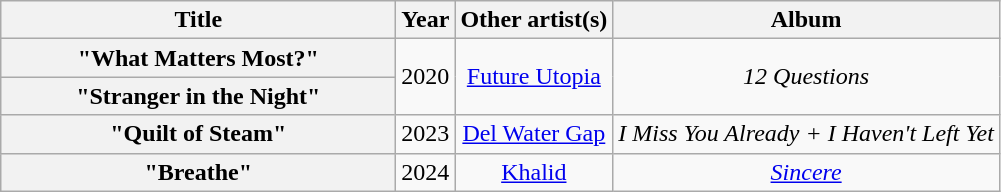<table class="wikitable plainrowheaders" style="text-align:center;">
<tr>
<th scope="col" style="width:16em;">Title</th>
<th scope="col" style="width:1em;">Year</th>
<th scope="col">Other artist(s)</th>
<th scope="col">Album</th>
</tr>
<tr>
<th scope="row">"What Matters Most?"</th>
<td rowspan="2">2020</td>
<td rowspan="2"><a href='#'>Future Utopia</a></td>
<td rowspan="2"><em>12 Questions</em></td>
</tr>
<tr>
<th scope="row">"Stranger in the Night"</th>
</tr>
<tr>
<th scope="row">"Quilt of Steam"</th>
<td>2023</td>
<td><a href='#'>Del Water Gap</a></td>
<td><em>I Miss You Already + I Haven't Left Yet</em></td>
</tr>
<tr>
<th scope="row">"Breathe"</th>
<td>2024</td>
<td><a href='#'>Khalid</a></td>
<td><em><a href='#'>Sincere</a></em></td>
</tr>
</table>
